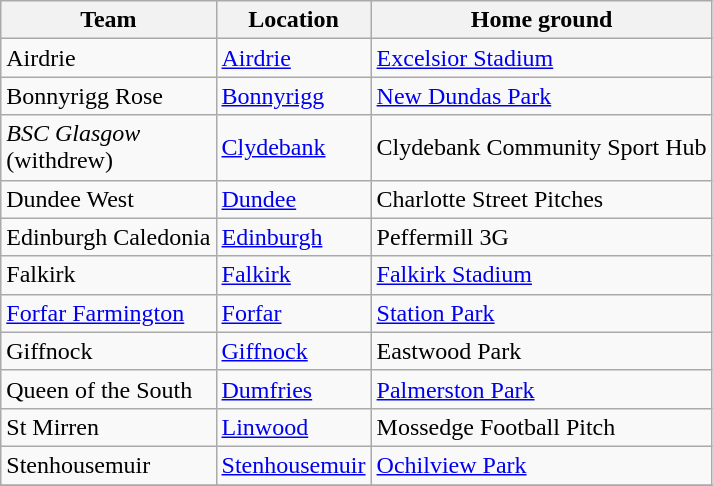<table class="wikitable sortable">
<tr>
<th>Team</th>
<th>Location</th>
<th>Home ground</th>
</tr>
<tr>
<td>Airdrie</td>
<td><a href='#'>Airdrie</a></td>
<td><a href='#'>Excelsior Stadium</a></td>
</tr>
<tr>
<td>Bonnyrigg Rose</td>
<td><a href='#'>Bonnyrigg</a></td>
<td><a href='#'>New Dundas Park</a></td>
</tr>
<tr>
<td><em>BSC Glasgow</em><br>(withdrew)</td>
<td><a href='#'>Clydebank</a></td>
<td>Clydebank Community Sport Hub</td>
</tr>
<tr>
<td>Dundee West</td>
<td><a href='#'>Dundee</a></td>
<td>Charlotte Street Pitches</td>
</tr>
<tr>
<td>Edinburgh Caledonia</td>
<td><a href='#'>Edinburgh</a></td>
<td>Peffermill 3G</td>
</tr>
<tr>
<td>Falkirk</td>
<td><a href='#'>Falkirk</a></td>
<td><a href='#'>Falkirk Stadium</a></td>
</tr>
<tr>
<td><a href='#'>Forfar Farmington</a></td>
<td><a href='#'>Forfar</a></td>
<td><a href='#'>Station Park</a></td>
</tr>
<tr>
<td>Giffnock</td>
<td><a href='#'>Giffnock</a></td>
<td>Eastwood Park</td>
</tr>
<tr>
<td>Queen of the South</td>
<td><a href='#'>Dumfries</a></td>
<td><a href='#'>Palmerston Park</a></td>
</tr>
<tr>
<td>St Mirren</td>
<td><a href='#'>Linwood</a></td>
<td>Mossedge Football Pitch</td>
</tr>
<tr>
<td>Stenhousemuir</td>
<td><a href='#'>Stenhousemuir</a></td>
<td><a href='#'>Ochilview Park</a></td>
</tr>
<tr>
</tr>
</table>
